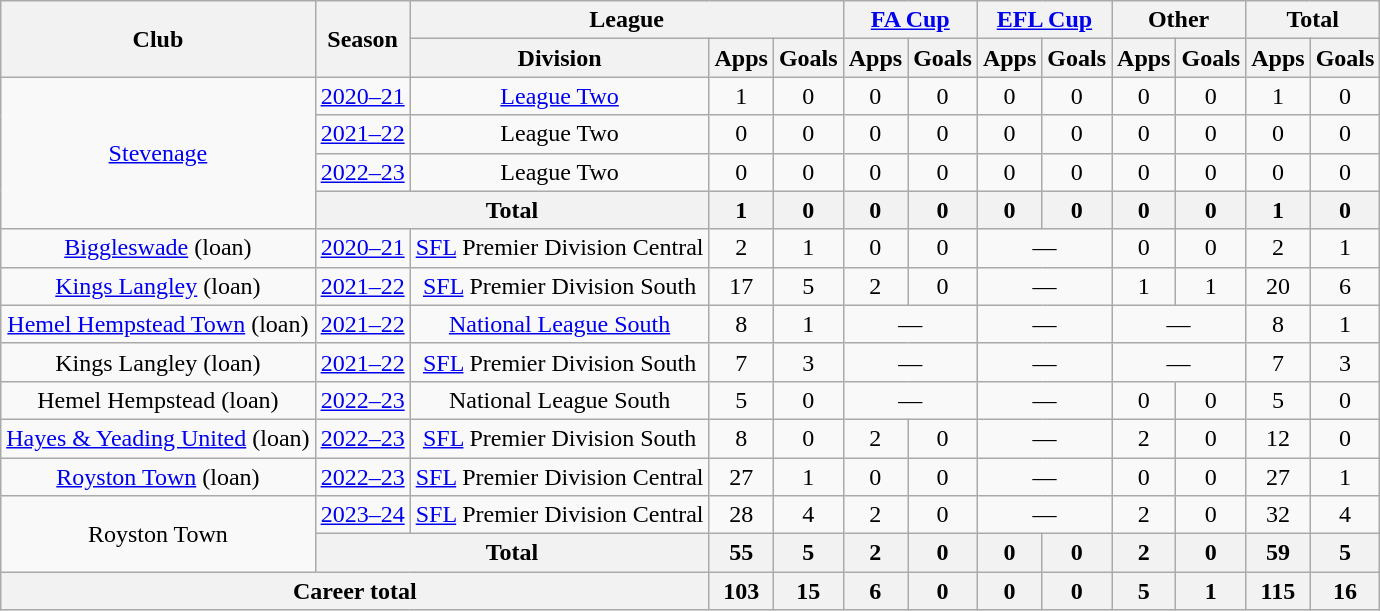<table class="wikitable" style="text-align:center">
<tr>
<th rowspan="2">Club</th>
<th rowspan="2">Season</th>
<th colspan="3">League</th>
<th colspan="2"><a href='#'>FA Cup</a></th>
<th colspan="2"><a href='#'>EFL Cup</a></th>
<th colspan="2">Other</th>
<th colspan="2">Total</th>
</tr>
<tr>
<th>Division</th>
<th>Apps</th>
<th>Goals</th>
<th>Apps</th>
<th>Goals</th>
<th>Apps</th>
<th>Goals</th>
<th>Apps</th>
<th>Goals</th>
<th>Apps</th>
<th>Goals</th>
</tr>
<tr>
<td rowspan="4"><a href='#'>Stevenage</a></td>
<td><a href='#'>2020–21</a></td>
<td><a href='#'>League Two</a></td>
<td>1</td>
<td>0</td>
<td>0</td>
<td>0</td>
<td>0</td>
<td>0</td>
<td>0</td>
<td>0</td>
<td>1</td>
<td>0</td>
</tr>
<tr>
<td><a href='#'>2021–22</a></td>
<td>League Two</td>
<td>0</td>
<td>0</td>
<td>0</td>
<td>0</td>
<td>0</td>
<td>0</td>
<td>0</td>
<td>0</td>
<td>0</td>
<td>0</td>
</tr>
<tr>
<td><a href='#'>2022–23</a></td>
<td>League Two</td>
<td>0</td>
<td>0</td>
<td>0</td>
<td>0</td>
<td>0</td>
<td>0</td>
<td>0</td>
<td>0</td>
<td>0</td>
<td>0</td>
</tr>
<tr>
<th colspan="2">Total</th>
<th>1</th>
<th>0</th>
<th>0</th>
<th>0</th>
<th>0</th>
<th>0</th>
<th>0</th>
<th>0</th>
<th>1</th>
<th>0</th>
</tr>
<tr>
<td><a href='#'>Biggleswade</a> (loan)</td>
<td><a href='#'>2020–21</a></td>
<td><a href='#'>SFL</a> Premier Division Central</td>
<td>2</td>
<td>1</td>
<td>0</td>
<td>0</td>
<td colspan="2">—</td>
<td>0</td>
<td>0</td>
<td>2</td>
<td>1</td>
</tr>
<tr>
<td><a href='#'>Kings Langley</a> (loan)</td>
<td><a href='#'>2021–22</a></td>
<td><a href='#'>SFL</a> Premier Division South</td>
<td>17</td>
<td>5</td>
<td>2</td>
<td>0</td>
<td colspan="2">—</td>
<td>1</td>
<td>1</td>
<td>20</td>
<td>6</td>
</tr>
<tr>
<td><a href='#'>Hemel Hempstead Town</a> (loan)</td>
<td><a href='#'>2021–22</a></td>
<td><a href='#'>National League South</a></td>
<td>8</td>
<td>1</td>
<td colspan="2">—</td>
<td colspan="2">—</td>
<td colspan="2">—</td>
<td>8</td>
<td>1</td>
</tr>
<tr>
<td>Kings Langley (loan)</td>
<td><a href='#'>2021–22</a></td>
<td><a href='#'>SFL</a> Premier Division South</td>
<td>7</td>
<td>3</td>
<td colspan="2">—</td>
<td colspan="2">—</td>
<td colspan="2">—</td>
<td>7</td>
<td>3</td>
</tr>
<tr>
<td>Hemel Hempstead (loan)</td>
<td><a href='#'>2022–23</a></td>
<td>National League South</td>
<td>5</td>
<td>0</td>
<td colspan="2">—</td>
<td colspan="2">—</td>
<td>0</td>
<td>0</td>
<td>5</td>
<td>0</td>
</tr>
<tr>
<td><a href='#'>Hayes & Yeading United</a> (loan)</td>
<td><a href='#'>2022–23</a></td>
<td><a href='#'>SFL</a> Premier Division South</td>
<td>8</td>
<td>0</td>
<td>2</td>
<td>0</td>
<td colspan="2">—</td>
<td>2</td>
<td>0</td>
<td>12</td>
<td>0</td>
</tr>
<tr>
<td><a href='#'>Royston Town</a> (loan)</td>
<td><a href='#'>2022–23</a></td>
<td><a href='#'>SFL</a> Premier Division Central</td>
<td>27</td>
<td>1</td>
<td>0</td>
<td>0</td>
<td colspan="2">—</td>
<td>0</td>
<td>0</td>
<td>27</td>
<td>1</td>
</tr>
<tr>
<td rowspan="2">Royston Town</td>
<td><a href='#'>2023–24</a></td>
<td><a href='#'>SFL</a> Premier Division Central</td>
<td>28</td>
<td>4</td>
<td>2</td>
<td>0</td>
<td colspan="2">—</td>
<td>2</td>
<td>0</td>
<td>32</td>
<td>4</td>
</tr>
<tr>
<th colspan="2">Total</th>
<th>55</th>
<th>5</th>
<th>2</th>
<th>0</th>
<th>0</th>
<th>0</th>
<th>2</th>
<th>0</th>
<th>59</th>
<th>5</th>
</tr>
<tr>
<th colspan="3">Career total</th>
<th>103</th>
<th>15</th>
<th>6</th>
<th>0</th>
<th>0</th>
<th>0</th>
<th>5</th>
<th>1</th>
<th>115</th>
<th>16</th>
</tr>
</table>
